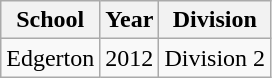<table class="wikitable">
<tr>
<th>School</th>
<th>Year</th>
<th>Division</th>
</tr>
<tr>
<td>Edgerton</td>
<td>2012</td>
<td>Division 2</td>
</tr>
</table>
